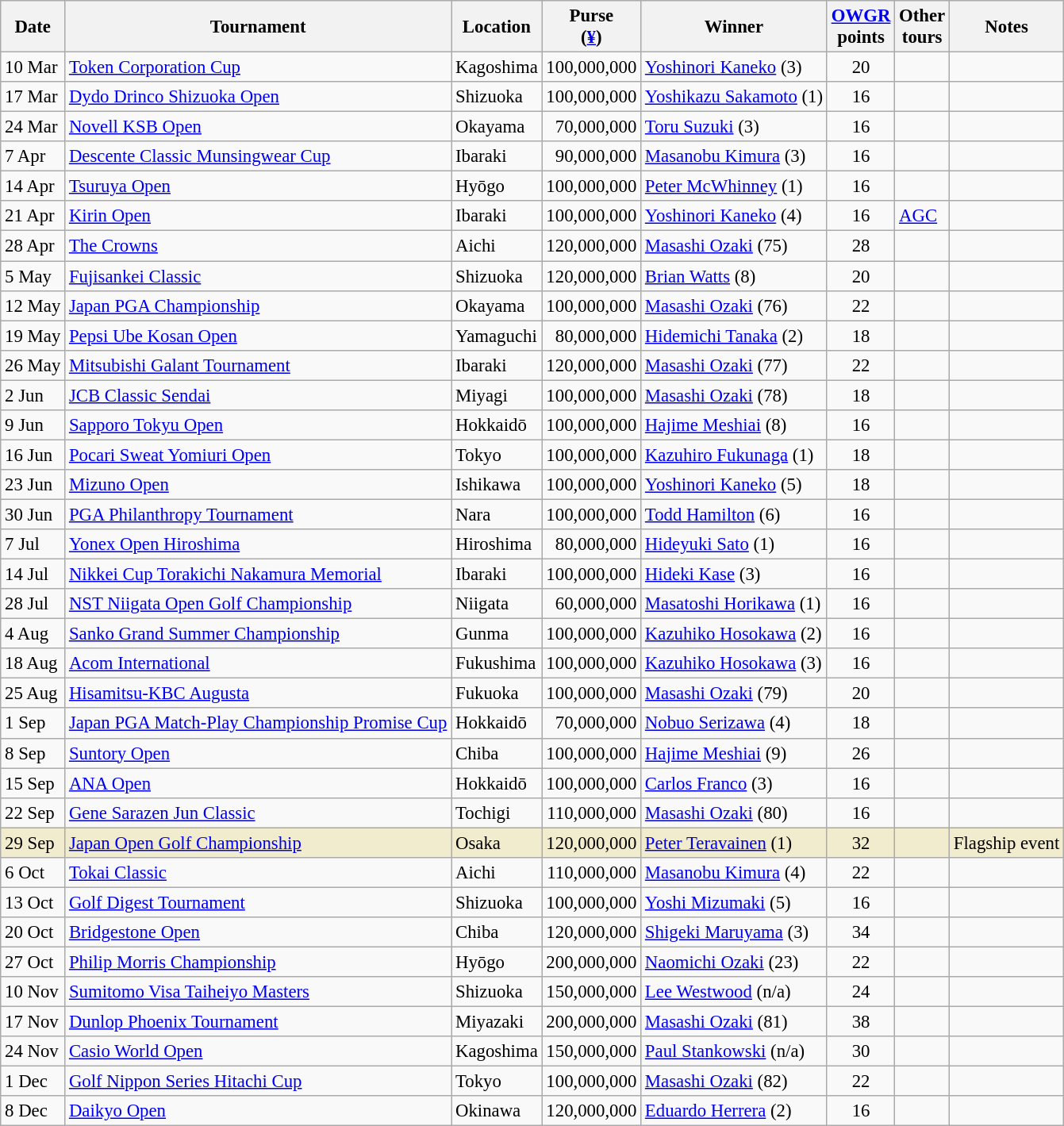<table class="wikitable" style="font-size:95%">
<tr>
<th>Date</th>
<th>Tournament</th>
<th>Location</th>
<th>Purse<br>(<a href='#'>¥</a>)</th>
<th>Winner</th>
<th><a href='#'>OWGR</a><br>points</th>
<th>Other<br>tours</th>
<th>Notes</th>
</tr>
<tr>
<td>10 Mar</td>
<td><a href='#'>Token Corporation Cup</a></td>
<td>Kagoshima</td>
<td align=right>100,000,000</td>
<td> <a href='#'>Yoshinori Kaneko</a> (3)</td>
<td align=center>20</td>
<td></td>
<td></td>
</tr>
<tr>
<td>17 Mar</td>
<td><a href='#'>Dydo Drinco Shizuoka Open</a></td>
<td>Shizuoka</td>
<td align=right>100,000,000</td>
<td> <a href='#'>Yoshikazu Sakamoto</a> (1)</td>
<td align=center>16</td>
<td></td>
<td></td>
</tr>
<tr>
<td>24 Mar</td>
<td><a href='#'>Novell KSB Open</a></td>
<td>Okayama</td>
<td align=right>70,000,000</td>
<td> <a href='#'>Toru Suzuki</a> (3)</td>
<td align=center>16</td>
<td></td>
<td></td>
</tr>
<tr>
<td>7 Apr</td>
<td><a href='#'>Descente Classic Munsingwear Cup</a></td>
<td>Ibaraki</td>
<td align=right>90,000,000</td>
<td> <a href='#'>Masanobu Kimura</a> (3)</td>
<td align=center>16</td>
<td></td>
<td></td>
</tr>
<tr>
<td>14 Apr</td>
<td><a href='#'>Tsuruya Open</a></td>
<td>Hyōgo</td>
<td align=right>100,000,000</td>
<td> <a href='#'>Peter McWhinney</a> (1)</td>
<td align=center>16</td>
<td></td>
<td></td>
</tr>
<tr>
<td>21 Apr</td>
<td><a href='#'>Kirin Open</a></td>
<td>Ibaraki</td>
<td align=right>100,000,000</td>
<td> <a href='#'>Yoshinori Kaneko</a> (4)</td>
<td align=center>16</td>
<td><a href='#'>AGC</a></td>
<td></td>
</tr>
<tr>
<td>28 Apr</td>
<td><a href='#'>The Crowns</a></td>
<td>Aichi</td>
<td align=right>120,000,000</td>
<td> <a href='#'>Masashi Ozaki</a> (75)</td>
<td align=center>28</td>
<td></td>
<td></td>
</tr>
<tr>
<td>5 May</td>
<td><a href='#'>Fujisankei Classic</a></td>
<td>Shizuoka</td>
<td align=right>120,000,000</td>
<td> <a href='#'>Brian Watts</a> (8)</td>
<td align=center>20</td>
<td></td>
<td></td>
</tr>
<tr>
<td>12 May</td>
<td><a href='#'>Japan PGA Championship</a></td>
<td>Okayama</td>
<td align=right>100,000,000</td>
<td> <a href='#'>Masashi Ozaki</a> (76)</td>
<td align=center>22</td>
<td></td>
<td></td>
</tr>
<tr>
<td>19 May</td>
<td><a href='#'>Pepsi Ube Kosan Open</a></td>
<td>Yamaguchi</td>
<td align=right>80,000,000</td>
<td> <a href='#'>Hidemichi Tanaka</a> (2)</td>
<td align=center>18</td>
<td></td>
<td></td>
</tr>
<tr>
<td>26 May</td>
<td><a href='#'>Mitsubishi Galant Tournament</a></td>
<td>Ibaraki</td>
<td align=right>120,000,000</td>
<td> <a href='#'>Masashi Ozaki</a> (77)</td>
<td align=center>22</td>
<td></td>
<td></td>
</tr>
<tr>
<td>2 Jun</td>
<td><a href='#'>JCB Classic Sendai</a></td>
<td>Miyagi</td>
<td align=right>100,000,000</td>
<td> <a href='#'>Masashi Ozaki</a> (78)</td>
<td align=center>18</td>
<td></td>
<td></td>
</tr>
<tr>
<td>9 Jun</td>
<td><a href='#'>Sapporo Tokyu Open</a></td>
<td>Hokkaidō</td>
<td align=right>100,000,000</td>
<td> <a href='#'>Hajime Meshiai</a> (8)</td>
<td align=center>16</td>
<td></td>
<td></td>
</tr>
<tr>
<td>16 Jun</td>
<td><a href='#'>Pocari Sweat Yomiuri Open</a></td>
<td>Tokyo</td>
<td align=right>100,000,000</td>
<td> <a href='#'>Kazuhiro Fukunaga</a> (1)</td>
<td align=center>18</td>
<td></td>
<td></td>
</tr>
<tr>
<td>23 Jun</td>
<td><a href='#'>Mizuno Open</a></td>
<td>Ishikawa</td>
<td align=right>100,000,000</td>
<td> <a href='#'>Yoshinori Kaneko</a> (5)</td>
<td align=center>18</td>
<td></td>
<td></td>
</tr>
<tr>
<td>30 Jun</td>
<td><a href='#'>PGA Philanthropy Tournament</a></td>
<td>Nara</td>
<td align=right>100,000,000</td>
<td> <a href='#'>Todd Hamilton</a> (6)</td>
<td align=center>16</td>
<td></td>
<td></td>
</tr>
<tr>
<td>7 Jul</td>
<td><a href='#'>Yonex Open Hiroshima</a></td>
<td>Hiroshima</td>
<td align=right>80,000,000</td>
<td> <a href='#'>Hideyuki Sato</a> (1)</td>
<td align=center>16</td>
<td></td>
<td></td>
</tr>
<tr>
<td>14 Jul</td>
<td><a href='#'>Nikkei Cup Torakichi Nakamura Memorial</a></td>
<td>Ibaraki</td>
<td align=right>100,000,000</td>
<td> <a href='#'>Hideki Kase</a> (3)</td>
<td align=center>16</td>
<td></td>
<td></td>
</tr>
<tr>
<td>28 Jul</td>
<td><a href='#'>NST Niigata Open Golf Championship</a></td>
<td>Niigata</td>
<td align=right>60,000,000</td>
<td> <a href='#'>Masatoshi Horikawa</a> (1)</td>
<td align=center>16</td>
<td></td>
<td></td>
</tr>
<tr>
<td>4 Aug</td>
<td><a href='#'>Sanko Grand Summer Championship</a></td>
<td>Gunma</td>
<td align=right>100,000,000</td>
<td> <a href='#'>Kazuhiko Hosokawa</a> (2)</td>
<td align=center>16</td>
<td></td>
<td></td>
</tr>
<tr>
<td>18 Aug</td>
<td><a href='#'>Acom International</a></td>
<td>Fukushima</td>
<td align=right>100,000,000</td>
<td> <a href='#'>Kazuhiko Hosokawa</a> (3)</td>
<td align=center>16</td>
<td></td>
<td></td>
</tr>
<tr>
<td>25 Aug</td>
<td><a href='#'>Hisamitsu-KBC Augusta</a></td>
<td>Fukuoka</td>
<td align=right>100,000,000</td>
<td> <a href='#'>Masashi Ozaki</a> (79)</td>
<td align=center>20</td>
<td></td>
<td></td>
</tr>
<tr>
<td>1 Sep</td>
<td><a href='#'>Japan PGA Match-Play Championship Promise Cup</a></td>
<td>Hokkaidō</td>
<td align=right>70,000,000</td>
<td> <a href='#'>Nobuo Serizawa</a> (4)</td>
<td align=center>18</td>
<td></td>
<td></td>
</tr>
<tr>
<td>8 Sep</td>
<td><a href='#'>Suntory Open</a></td>
<td>Chiba</td>
<td align=right>100,000,000</td>
<td> <a href='#'>Hajime Meshiai</a> (9)</td>
<td align=center>26</td>
<td></td>
<td></td>
</tr>
<tr>
<td>15 Sep</td>
<td><a href='#'>ANA Open</a></td>
<td>Hokkaidō</td>
<td align=right>100,000,000</td>
<td> <a href='#'>Carlos Franco</a> (3)</td>
<td align=center>16</td>
<td></td>
<td></td>
</tr>
<tr>
<td>22 Sep</td>
<td><a href='#'>Gene Sarazen Jun Classic</a></td>
<td>Tochigi</td>
<td align=right>110,000,000</td>
<td> <a href='#'>Masashi Ozaki</a> (80)</td>
<td align=center>16</td>
<td></td>
<td></td>
</tr>
<tr style="background:#f2ecce;">
<td>29 Sep</td>
<td><a href='#'>Japan Open Golf Championship</a></td>
<td>Osaka</td>
<td align=right>120,000,000</td>
<td> <a href='#'>Peter Teravainen</a> (1)</td>
<td align=center>32</td>
<td></td>
<td>Flagship event</td>
</tr>
<tr>
<td>6 Oct</td>
<td><a href='#'>Tokai Classic</a></td>
<td>Aichi</td>
<td align=right>110,000,000</td>
<td> <a href='#'>Masanobu Kimura</a> (4)</td>
<td align=center>22</td>
<td></td>
<td></td>
</tr>
<tr>
<td>13 Oct</td>
<td><a href='#'>Golf Digest Tournament</a></td>
<td>Shizuoka</td>
<td align=right>100,000,000</td>
<td> <a href='#'>Yoshi Mizumaki</a> (5)</td>
<td align=center>16</td>
<td></td>
<td></td>
</tr>
<tr>
<td>20 Oct</td>
<td><a href='#'>Bridgestone Open</a></td>
<td>Chiba</td>
<td align=right>120,000,000</td>
<td> <a href='#'>Shigeki Maruyama</a> (3)</td>
<td align=center>34</td>
<td></td>
<td></td>
</tr>
<tr>
<td>27 Oct</td>
<td><a href='#'>Philip Morris Championship</a></td>
<td>Hyōgo</td>
<td align=right>200,000,000</td>
<td> <a href='#'>Naomichi Ozaki</a> (23)</td>
<td align=center>22</td>
<td></td>
<td></td>
</tr>
<tr>
<td>10 Nov</td>
<td><a href='#'>Sumitomo Visa Taiheiyo Masters</a></td>
<td>Shizuoka</td>
<td align=right>150,000,000</td>
<td> <a href='#'>Lee Westwood</a> (n/a)</td>
<td align=center>24</td>
<td></td>
<td></td>
</tr>
<tr>
<td>17 Nov</td>
<td><a href='#'>Dunlop Phoenix Tournament</a></td>
<td>Miyazaki</td>
<td align=right>200,000,000</td>
<td> <a href='#'>Masashi Ozaki</a> (81)</td>
<td align=center>38</td>
<td></td>
<td></td>
</tr>
<tr>
<td>24 Nov</td>
<td><a href='#'>Casio World Open</a></td>
<td>Kagoshima</td>
<td align=right>150,000,000</td>
<td> <a href='#'>Paul Stankowski</a> (n/a)</td>
<td align=center>30</td>
<td></td>
<td></td>
</tr>
<tr>
<td>1 Dec</td>
<td><a href='#'>Golf Nippon Series Hitachi Cup</a></td>
<td>Tokyo</td>
<td align=right>100,000,000</td>
<td> <a href='#'>Masashi Ozaki</a> (82)</td>
<td align=center>22</td>
<td></td>
<td></td>
</tr>
<tr>
<td>8 Dec</td>
<td><a href='#'>Daikyo Open</a></td>
<td>Okinawa</td>
<td align=right>120,000,000</td>
<td> <a href='#'>Eduardo Herrera</a> (2)</td>
<td align=center>16</td>
<td></td>
<td></td>
</tr>
</table>
